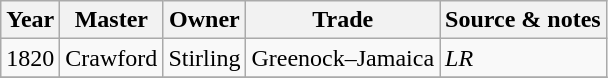<table class=" wikitable">
<tr>
<th>Year</th>
<th>Master</th>
<th>Owner</th>
<th>Trade</th>
<th>Source & notes</th>
</tr>
<tr>
<td>1820</td>
<td>Crawford</td>
<td>Stirling</td>
<td>Greenock–Jamaica</td>
<td><em>LR</em></td>
</tr>
<tr>
</tr>
</table>
